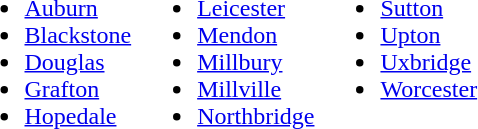<table>
<tr valign=top>
<td><br><ul><li><a href='#'>Auburn</a></li><li><a href='#'>Blackstone</a></li><li><a href='#'>Douglas</a></li><li><a href='#'>Grafton</a></li><li><a href='#'>Hopedale</a></li></ul></td>
<td><br><ul><li><a href='#'>Leicester</a></li><li><a href='#'>Mendon</a></li><li><a href='#'>Millbury</a></li><li><a href='#'>Millville</a></li><li><a href='#'>Northbridge</a></li></ul></td>
<td><br><ul><li><a href='#'>Sutton</a></li><li><a href='#'>Upton</a></li><li><a href='#'>Uxbridge</a></li><li><a href='#'>Worcester</a></li></ul></td>
</tr>
</table>
